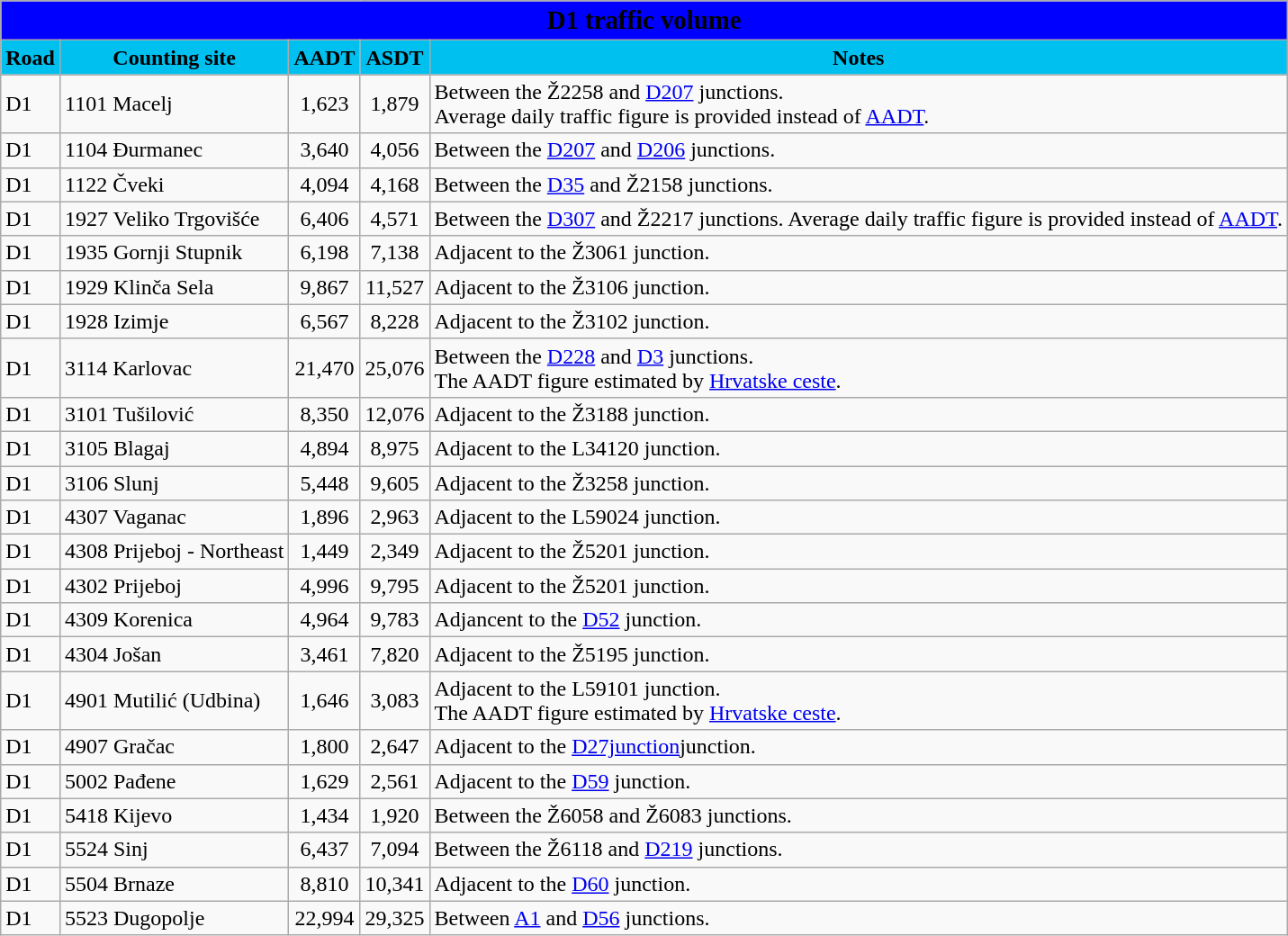<table class="wikitable">
<tr>
<td colspan=5 bgcolor=blue align=center style=margin-top:15><span><big><strong>D1 traffic volume</strong></big></span></td>
</tr>
<tr>
<td align=center bgcolor=00c0f0><strong>Road</strong></td>
<td align=center bgcolor=00c0f0><strong>Counting site</strong></td>
<td align=center bgcolor=00c0f0><strong>AADT</strong></td>
<td align=center bgcolor=00c0f0><strong>ASDT</strong></td>
<td align=center bgcolor=00c0f0><strong>Notes</strong></td>
</tr>
<tr>
<td nowrap> D1</td>
<td>1101 Macelj</td>
<td align=center>1,623</td>
<td align=center>1,879</td>
<td>Between the Ž2258 and <a href='#'>D207</a> junctions.<br>Average daily traffic figure is provided instead of <a href='#'>AADT</a>.</td>
</tr>
<tr>
<td nowrap> D1</td>
<td>1104 Đurmanec</td>
<td align=center>3,640</td>
<td align=center>4,056</td>
<td>Between the <a href='#'>D207</a> and <a href='#'>D206</a> junctions.</td>
</tr>
<tr>
<td> D1</td>
<td>1122 Čveki</td>
<td align=center>4,094</td>
<td align=center>4,168</td>
<td>Between the <a href='#'>D35</a> and Ž2158 junctions.</td>
</tr>
<tr>
<td> D1</td>
<td>1927 Veliko Trgovišće</td>
<td align=center>6,406</td>
<td align=center>4,571</td>
<td>Between the <a href='#'>D307</a> and Ž2217 junctions. Average daily traffic figure is provided instead of <a href='#'>AADT</a>.</td>
</tr>
<tr>
<td> D1</td>
<td>1935 Gornji Stupnik</td>
<td align=center>6,198</td>
<td align=center>7,138</td>
<td>Adjacent to the Ž3061 junction.</td>
</tr>
<tr>
<td> D1</td>
<td>1929 Klinča Sela</td>
<td align=center>9,867</td>
<td align=center>11,527</td>
<td>Adjacent to the Ž3106 junction.</td>
</tr>
<tr>
<td> D1</td>
<td>1928 Izimje</td>
<td align=center>6,567</td>
<td align=center>8,228</td>
<td>Adjacent to the Ž3102 junction.</td>
</tr>
<tr>
<td> D1</td>
<td>3114 Karlovac</td>
<td align=center>21,470</td>
<td align=center>25,076</td>
<td>Between the <a href='#'>D228</a> and <a href='#'>D3</a> junctions.<br>The AADT figure estimated by <a href='#'>Hrvatske ceste</a>.</td>
</tr>
<tr>
<td> D1</td>
<td>3101 Tušilović</td>
<td align=center>8,350</td>
<td align=center>12,076</td>
<td>Adjacent to the Ž3188 junction.</td>
</tr>
<tr>
<td> D1</td>
<td>3105 Blagaj</td>
<td align=center>4,894</td>
<td align=center>8,975</td>
<td>Adjacent to the L34120 junction.</td>
</tr>
<tr>
<td> D1</td>
<td>3106 Slunj</td>
<td align=center>5,448</td>
<td align=center>9,605</td>
<td>Adjacent to the Ž3258 junction.</td>
</tr>
<tr>
<td> D1</td>
<td>4307 Vaganac</td>
<td align=center>1,896</td>
<td align=center>2,963</td>
<td>Adjacent to the L59024 junction.</td>
</tr>
<tr>
<td> D1</td>
<td>4308 Prijeboj - Northeast</td>
<td align=center>1,449</td>
<td align=center>2,349</td>
<td>Adjacent to the Ž5201 junction.</td>
</tr>
<tr>
<td> D1</td>
<td>4302 Prijeboj</td>
<td align=center>4,996</td>
<td align=center>9,795</td>
<td>Adjacent to the  Ž5201 junction.</td>
</tr>
<tr>
<td> D1</td>
<td>4309 Korenica</td>
<td align=center>4,964</td>
<td align=center>9,783</td>
<td>Adjancent to the <a href='#'>D52</a> junction.</td>
</tr>
<tr>
<td> D1</td>
<td>4304 Jošan</td>
<td align=center>3,461</td>
<td align=center>7,820</td>
<td>Adjacent to the Ž5195 junction.</td>
</tr>
<tr>
<td> D1</td>
<td>4901 Mutilić (Udbina)</td>
<td align=center>1,646</td>
<td align=center>3,083</td>
<td>Adjacent to the L59101 junction.<br>The AADT figure estimated by <a href='#'>Hrvatske ceste</a>.</td>
</tr>
<tr>
<td> D1</td>
<td>4907 Gračac</td>
<td align=center>1,800</td>
<td align=center>2,647</td>
<td>Adjacent to the <a href='#'>D27junction</a>junction.</td>
</tr>
<tr>
<td> D1</td>
<td>5002 Pađene</td>
<td align=center>1,629</td>
<td align=center>2,561</td>
<td>Adjacent to the <a href='#'>D59</a> junction.</td>
</tr>
<tr>
<td> D1</td>
<td>5418 Kijevo</td>
<td align=center>1,434</td>
<td align=center>1,920</td>
<td>Between the Ž6058 and Ž6083 junctions.</td>
</tr>
<tr>
<td> D1</td>
<td>5524 Sinj</td>
<td align=center>6,437</td>
<td align=center>7,094</td>
<td>Between the Ž6118 and <a href='#'>D219</a> junctions.</td>
</tr>
<tr>
<td> D1</td>
<td>5504 Brnaze</td>
<td align=center>8,810</td>
<td align=center>10,341</td>
<td>Adjacent to the <a href='#'>D60</a> junction.</td>
</tr>
<tr>
<td> D1</td>
<td>5523 Dugopolje</td>
<td align=center>22,994</td>
<td align=center>29,325</td>
<td>Between <a href='#'>A1</a> and <a href='#'>D56</a> junctions.</td>
</tr>
</table>
